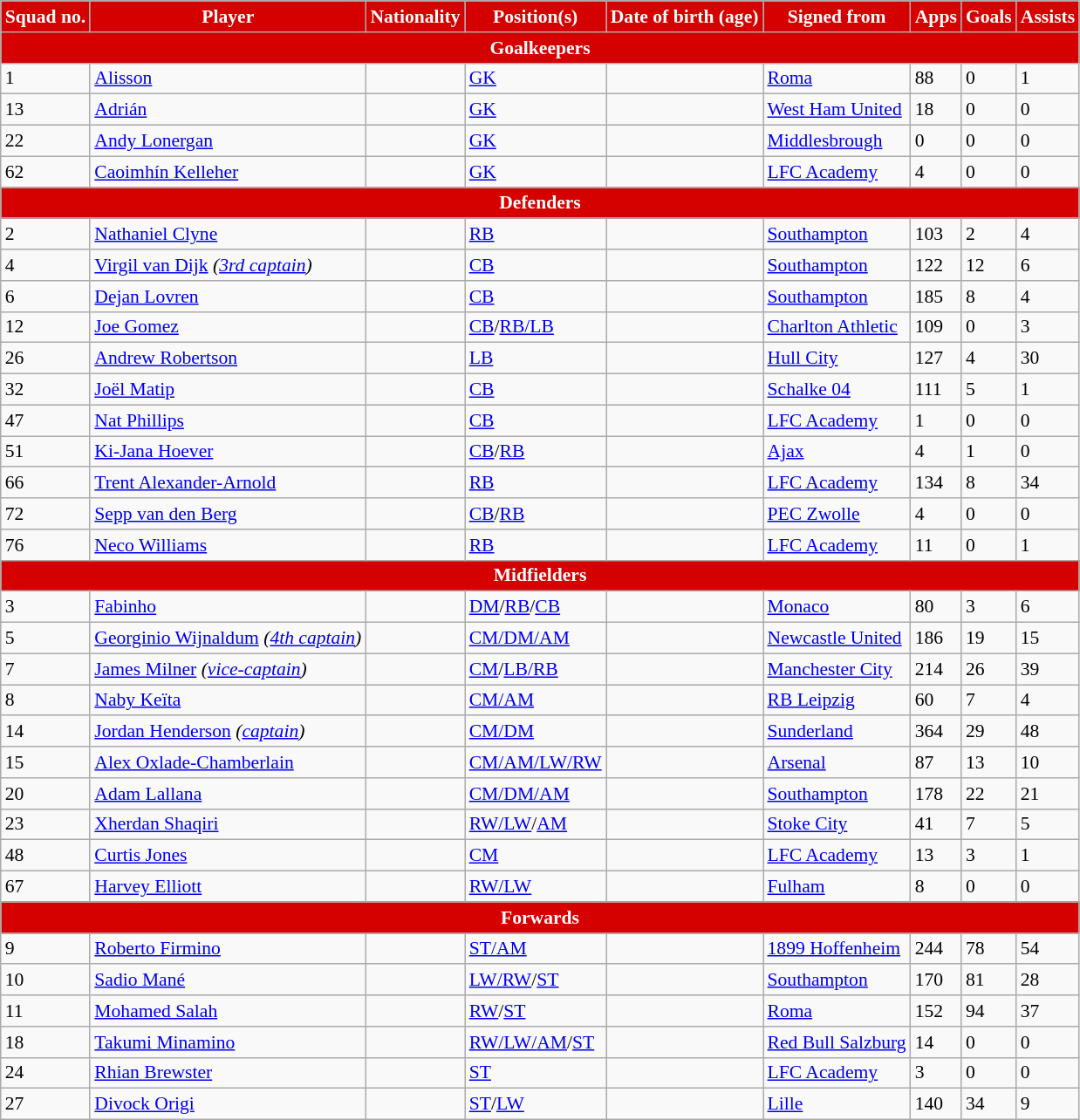<table class="wikitable sortable" style="font-size:90%; white-space:nowrap;">
<tr>
<th style="background:#d50000; color:white; text-align:center;">Squad no.</th>
<th style="background:#d50000; color:white; text-align:center;">Player</th>
<th style="background:#d50000; color:white; text-align:center;">Nationality</th>
<th style="background:#d50000; color:white; text-align:center;">Position(s)</th>
<th style="background:#d50000; color:white; text-align:center;">Date of birth (age)</th>
<th style="background:#d50000; color:white; text-align:center;">Signed from</th>
<th style="background:#d50000; color:white; text-align:center;">Apps</th>
<th style="background:#d50000; color:white; text-align:center;">Goals</th>
<th style="background:#d50000; color:white; text-align:center;">Assists</th>
</tr>
<tr>
<th colspan="9" style="background:#d50000; color:white; text-align:center">Goalkeepers</th>
</tr>
<tr>
<td>1</td>
<td><a href='#'>Alisson</a></td>
<td></td>
<td><a href='#'>GK</a></td>
<td></td>
<td> <a href='#'>Roma</a></td>
<td>88</td>
<td>0</td>
<td>1</td>
</tr>
<tr>
<td>13</td>
<td><a href='#'>Adrián</a></td>
<td></td>
<td><a href='#'>GK</a></td>
<td></td>
<td> <a href='#'>West Ham United</a></td>
<td>18</td>
<td>0</td>
<td>0</td>
</tr>
<tr>
<td>22</td>
<td><a href='#'>Andy Lonergan</a></td>
<td></td>
<td><a href='#'>GK</a></td>
<td></td>
<td> <a href='#'>Middlesbrough</a></td>
<td>0</td>
<td>0</td>
<td>0</td>
</tr>
<tr>
<td>62</td>
<td><a href='#'>Caoimhín Kelleher</a></td>
<td></td>
<td><a href='#'>GK</a></td>
<td></td>
<td> <a href='#'>LFC Academy</a></td>
<td>4</td>
<td>0</td>
<td>0</td>
</tr>
<tr>
<th colspan="10" style="background:#d50000; color:white; text-align:center">Defenders</th>
</tr>
<tr>
<td>2</td>
<td><a href='#'>Nathaniel Clyne</a></td>
<td></td>
<td><a href='#'>RB</a></td>
<td></td>
<td> <a href='#'>Southampton</a></td>
<td>103</td>
<td>2</td>
<td>4</td>
</tr>
<tr>
<td>4</td>
<td><a href='#'>Virgil van Dijk</a> <em>(<a href='#'>3rd captain</a>)</em></td>
<td></td>
<td><a href='#'>CB</a></td>
<td></td>
<td> <a href='#'>Southampton</a></td>
<td>122</td>
<td>12</td>
<td>6</td>
</tr>
<tr>
<td>6</td>
<td><a href='#'>Dejan Lovren</a></td>
<td></td>
<td><a href='#'>CB</a></td>
<td></td>
<td> <a href='#'>Southampton</a></td>
<td>185</td>
<td>8</td>
<td>4</td>
</tr>
<tr>
<td>12</td>
<td><a href='#'>Joe Gomez</a></td>
<td></td>
<td><a href='#'>CB</a>/<a href='#'>RB/LB</a></td>
<td></td>
<td> <a href='#'>Charlton Athletic</a></td>
<td>109</td>
<td>0</td>
<td>3</td>
</tr>
<tr>
<td>26</td>
<td><a href='#'>Andrew Robertson</a></td>
<td></td>
<td><a href='#'>LB</a></td>
<td></td>
<td> <a href='#'>Hull City</a></td>
<td>127</td>
<td>4</td>
<td>30</td>
</tr>
<tr>
<td>32</td>
<td><a href='#'>Joël Matip</a></td>
<td></td>
<td><a href='#'>CB</a></td>
<td></td>
<td> <a href='#'>Schalke 04</a></td>
<td>111</td>
<td>5</td>
<td>1</td>
</tr>
<tr>
<td>47</td>
<td><a href='#'>Nat Phillips</a></td>
<td></td>
<td><a href='#'>CB</a></td>
<td></td>
<td> <a href='#'>LFC Academy</a></td>
<td>1</td>
<td>0</td>
<td>0</td>
</tr>
<tr>
<td>51</td>
<td><a href='#'>Ki-Jana Hoever</a></td>
<td></td>
<td><a href='#'>CB</a>/<a href='#'>RB</a></td>
<td></td>
<td> <a href='#'>Ajax</a></td>
<td>4</td>
<td>1</td>
<td>0</td>
</tr>
<tr>
<td>66</td>
<td><a href='#'>Trent Alexander-Arnold</a></td>
<td></td>
<td><a href='#'>RB</a></td>
<td></td>
<td> <a href='#'>LFC Academy</a></td>
<td>134</td>
<td>8</td>
<td>34</td>
</tr>
<tr>
<td>72</td>
<td><a href='#'>Sepp van den Berg</a></td>
<td></td>
<td><a href='#'>CB</a>/<a href='#'>RB</a></td>
<td></td>
<td> <a href='#'>PEC Zwolle</a></td>
<td>4</td>
<td>0</td>
<td>0</td>
</tr>
<tr>
<td>76</td>
<td><a href='#'>Neco Williams</a></td>
<td></td>
<td><a href='#'>RB</a></td>
<td></td>
<td> <a href='#'>LFC Academy</a></td>
<td>11</td>
<td>0</td>
<td>1</td>
</tr>
<tr>
<th colspan="9" style="background:#d50000; color:white; text-align:center">Midfielders</th>
</tr>
<tr>
<td>3</td>
<td><a href='#'>Fabinho</a></td>
<td></td>
<td><a href='#'>DM</a>/<a href='#'>RB</a>/<a href='#'>CB</a></td>
<td></td>
<td> <a href='#'>Monaco</a></td>
<td>80</td>
<td>3</td>
<td>6</td>
</tr>
<tr>
<td>5</td>
<td><a href='#'>Georginio Wijnaldum</a> <em>(<a href='#'>4th captain</a>)</em></td>
<td></td>
<td><a href='#'>CM/DM/AM</a></td>
<td></td>
<td> <a href='#'>Newcastle United</a></td>
<td>186</td>
<td>19</td>
<td>15</td>
</tr>
<tr>
<td>7</td>
<td><a href='#'>James Milner</a> <em>(<a href='#'>vice-captain</a>)</em></td>
<td></td>
<td><a href='#'>CM</a>/<a href='#'>LB/RB</a></td>
<td></td>
<td> <a href='#'>Manchester City</a></td>
<td>214</td>
<td>26</td>
<td>39</td>
</tr>
<tr>
<td>8</td>
<td><a href='#'>Naby Keïta</a></td>
<td></td>
<td><a href='#'>CM/AM</a></td>
<td></td>
<td> <a href='#'>RB Leipzig</a></td>
<td>60</td>
<td>7</td>
<td>4</td>
</tr>
<tr>
<td>14</td>
<td><a href='#'>Jordan Henderson</a> <em>(<a href='#'>captain</a>)</em></td>
<td></td>
<td><a href='#'>CM/DM</a></td>
<td></td>
<td> <a href='#'>Sunderland</a></td>
<td>364</td>
<td>29</td>
<td>48</td>
</tr>
<tr>
<td>15</td>
<td><a href='#'>Alex Oxlade-Chamberlain</a></td>
<td></td>
<td><a href='#'>CM/AM/</a><a href='#'>LW/RW</a></td>
<td></td>
<td> <a href='#'>Arsenal</a></td>
<td>87</td>
<td>13</td>
<td>10</td>
</tr>
<tr>
<td>20</td>
<td><a href='#'>Adam Lallana</a></td>
<td></td>
<td><a href='#'>CM/DM/AM</a></td>
<td></td>
<td> <a href='#'>Southampton</a></td>
<td>178</td>
<td>22</td>
<td>21</td>
</tr>
<tr>
<td>23</td>
<td><a href='#'>Xherdan Shaqiri</a></td>
<td></td>
<td><a href='#'>RW/LW</a>/<a href='#'>AM</a></td>
<td></td>
<td> <a href='#'>Stoke City</a></td>
<td>41</td>
<td>7</td>
<td>5</td>
</tr>
<tr>
<td>48</td>
<td><a href='#'>Curtis Jones</a></td>
<td></td>
<td><a href='#'>CM</a></td>
<td></td>
<td> <a href='#'>LFC Academy</a></td>
<td>13</td>
<td>3</td>
<td>1</td>
</tr>
<tr>
<td>67</td>
<td><a href='#'>Harvey Elliott</a></td>
<td></td>
<td><a href='#'>RW/LW</a></td>
<td></td>
<td> <a href='#'>Fulham</a></td>
<td>8</td>
<td>0</td>
<td>0</td>
</tr>
<tr>
<th colspan="9" style="background:#d50000; color:white; text-align:center">Forwards</th>
</tr>
<tr>
<td>9</td>
<td><a href='#'>Roberto Firmino</a></td>
<td></td>
<td><a href='#'>ST/</a><a href='#'>AM</a></td>
<td></td>
<td> <a href='#'>1899 Hoffenheim</a></td>
<td>244</td>
<td>78</td>
<td>54</td>
</tr>
<tr>
<td>10</td>
<td><a href='#'>Sadio Mané</a></td>
<td></td>
<td><a href='#'>LW/RW</a>/<a href='#'>ST</a></td>
<td></td>
<td> <a href='#'>Southampton</a></td>
<td>170</td>
<td>81</td>
<td>28</td>
</tr>
<tr>
<td>11</td>
<td><a href='#'>Mohamed Salah</a></td>
<td></td>
<td><a href='#'>RW</a>/<a href='#'>ST</a></td>
<td></td>
<td> <a href='#'>Roma</a></td>
<td>152</td>
<td>94</td>
<td>37</td>
</tr>
<tr>
<td>18</td>
<td><a href='#'>Takumi Minamino</a></td>
<td></td>
<td><a href='#'>RW/LW/</a><a href='#'>AM</a>/<a href='#'>ST</a></td>
<td></td>
<td> <a href='#'>Red Bull Salzburg</a></td>
<td>14</td>
<td>0</td>
<td>0</td>
</tr>
<tr>
<td>24</td>
<td><a href='#'>Rhian Brewster</a></td>
<td></td>
<td><a href='#'>ST</a></td>
<td></td>
<td> <a href='#'>LFC Academy</a></td>
<td>3</td>
<td>0</td>
<td>0</td>
</tr>
<tr>
<td>27</td>
<td><a href='#'>Divock Origi</a></td>
<td></td>
<td><a href='#'>ST</a>/<a href='#'>LW</a></td>
<td></td>
<td> <a href='#'>Lille</a></td>
<td>140</td>
<td>34</td>
<td>9</td>
</tr>
</table>
